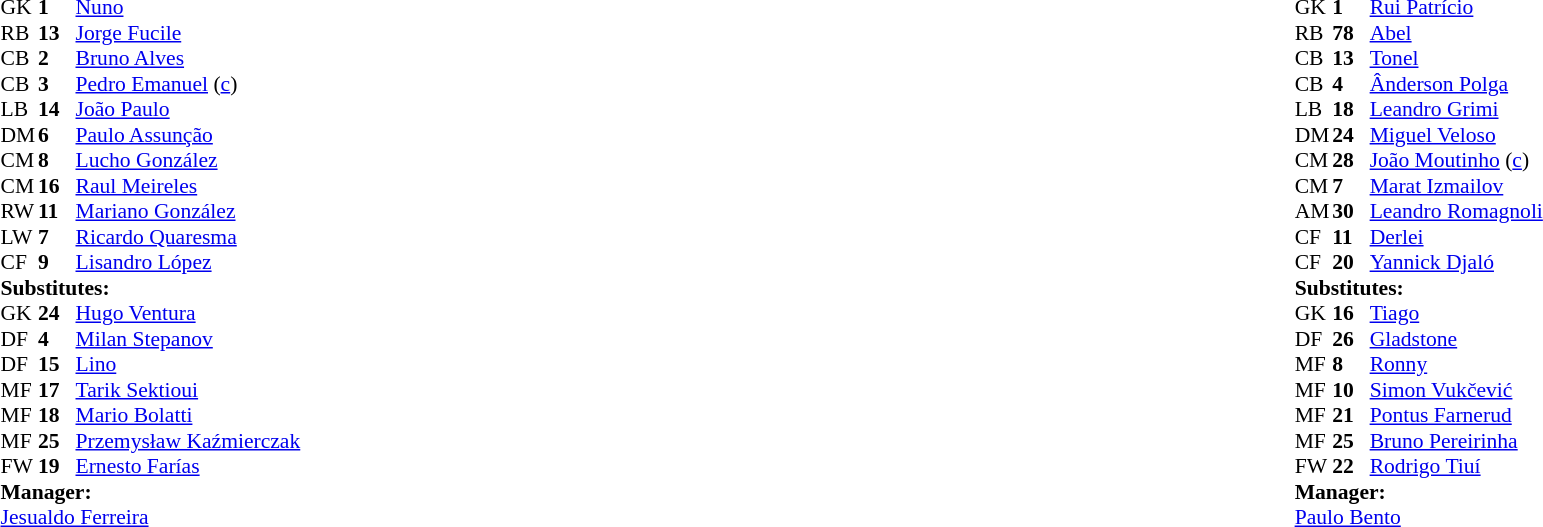<table width="100%">
<tr>
<td valign="top" width="50%"><br><table style="font-size: 90%" cellspacing="0" cellpadding="0">
<tr>
<td colspan="4"></td>
</tr>
<tr>
<th width=25></th>
<th width=25></th>
</tr>
<tr>
<td>GK</td>
<td><strong>1</strong></td>
<td> <a href='#'>Nuno</a></td>
</tr>
<tr>
<td>RB</td>
<td><strong>13</strong></td>
<td> <a href='#'>Jorge Fucile</a></td>
</tr>
<tr>
<td>CB</td>
<td><strong>2</strong></td>
<td> <a href='#'>Bruno Alves</a></td>
</tr>
<tr>
<td>CB</td>
<td><strong>3</strong></td>
<td> <a href='#'>Pedro Emanuel</a> (<a href='#'>c</a>)</td>
</tr>
<tr>
<td>LB</td>
<td><strong>14</strong></td>
<td> <a href='#'>João Paulo</a></td>
<td></td>
<td></td>
</tr>
<tr>
<td>DM</td>
<td><strong>6</strong></td>
<td> <a href='#'>Paulo Assunção</a></td>
<td></td>
<td></td>
</tr>
<tr>
<td>CM</td>
<td><strong>8</strong></td>
<td> <a href='#'>Lucho González</a></td>
<td></td>
<td></td>
</tr>
<tr>
<td>CM</td>
<td><strong>16</strong></td>
<td> <a href='#'>Raul Meireles</a></td>
<td></td>
<td></td>
</tr>
<tr>
<td>RW</td>
<td><strong>11</strong></td>
<td> <a href='#'>Mariano González</a></td>
<td></td>
<td></td>
</tr>
<tr>
<td>LW</td>
<td><strong>7</strong></td>
<td> <a href='#'>Ricardo Quaresma</a></td>
</tr>
<tr>
<td>CF</td>
<td><strong>9</strong></td>
<td> <a href='#'>Lisandro López</a></td>
</tr>
<tr>
<td colspan=3><strong>Substitutes:</strong></td>
</tr>
<tr>
<td>GK</td>
<td><strong>24</strong></td>
<td> <a href='#'>Hugo Ventura</a></td>
</tr>
<tr>
<td>DF</td>
<td><strong>4</strong></td>
<td> <a href='#'>Milan Stepanov</a></td>
</tr>
<tr>
<td>DF</td>
<td><strong>15</strong></td>
<td> <a href='#'>Lino</a></td>
<td></td>
<td></td>
</tr>
<tr>
<td>MF</td>
<td><strong>17</strong></td>
<td> <a href='#'>Tarik Sektioui</a></td>
<td></td>
<td></td>
</tr>
<tr>
<td>MF</td>
<td><strong>18</strong></td>
<td> <a href='#'>Mario Bolatti</a></td>
</tr>
<tr>
<td>MF</td>
<td><strong>25</strong></td>
<td> <a href='#'>Przemysław Kaźmierczak</a></td>
<td></td>
<td></td>
</tr>
<tr>
<td>FW</td>
<td><strong>19</strong></td>
<td> <a href='#'>Ernesto Farías</a></td>
</tr>
<tr>
<td colspan=3><strong>Manager:</strong></td>
</tr>
<tr>
<td colspan=4> <a href='#'>Jesualdo Ferreira</a></td>
</tr>
</table>
</td>
<td valign="top"></td>
<td valign="top" width="50%"><br><table style="font-size: 90%" cellspacing="0" cellpadding="0" align=center>
<tr>
<td colspan="4"></td>
</tr>
<tr>
<th width=25></th>
<th width=25></th>
</tr>
<tr>
<td>GK</td>
<td><strong>1</strong></td>
<td> <a href='#'>Rui Patrício</a></td>
</tr>
<tr>
<td>RB</td>
<td><strong>78</strong></td>
<td> <a href='#'>Abel</a></td>
<td></td>
<td></td>
</tr>
<tr>
<td>CB</td>
<td><strong>13</strong></td>
<td> <a href='#'>Tonel</a></td>
</tr>
<tr>
<td>CB</td>
<td><strong>4</strong></td>
<td> <a href='#'>Ânderson Polga</a></td>
</tr>
<tr>
<td>LB</td>
<td><strong>18</strong></td>
<td> <a href='#'>Leandro Grimi</a></td>
</tr>
<tr>
<td>DM</td>
<td><strong>24</strong></td>
<td> <a href='#'>Miguel Veloso</a></td>
</tr>
<tr>
<td>CM</td>
<td><strong>28</strong></td>
<td> <a href='#'>João Moutinho</a> (<a href='#'>c</a>)</td>
</tr>
<tr>
<td>CM</td>
<td><strong>7</strong></td>
<td> <a href='#'>Marat Izmailov</a></td>
<td></td>
<td></td>
</tr>
<tr>
<td>AM</td>
<td><strong>30</strong></td>
<td> <a href='#'>Leandro Romagnoli</a></td>
</tr>
<tr>
<td>CF</td>
<td><strong>11</strong></td>
<td> <a href='#'>Derlei</a></td>
<td></td>
<td></td>
</tr>
<tr>
<td>CF</td>
<td><strong>20</strong></td>
<td> <a href='#'>Yannick Djaló</a></td>
</tr>
<tr>
<td colspan=3><strong>Substitutes:</strong></td>
</tr>
<tr>
<td>GK</td>
<td><strong>16</strong></td>
<td> <a href='#'>Tiago</a></td>
</tr>
<tr>
<td>DF</td>
<td><strong>26</strong></td>
<td> <a href='#'>Gladstone</a></td>
<td></td>
<td></td>
</tr>
<tr>
<td>MF</td>
<td><strong>8</strong></td>
<td> <a href='#'>Ronny</a></td>
</tr>
<tr>
<td>MF</td>
<td><strong>10</strong></td>
<td> <a href='#'>Simon Vukčević</a></td>
</tr>
<tr>
<td>MF</td>
<td><strong>21</strong></td>
<td> <a href='#'>Pontus Farnerud</a></td>
</tr>
<tr>
<td>MF</td>
<td><strong>25</strong></td>
<td> <a href='#'>Bruno Pereirinha</a></td>
<td></td>
<td></td>
</tr>
<tr>
<td>FW</td>
<td><strong>22</strong></td>
<td> <a href='#'>Rodrigo Tiuí</a></td>
<td></td>
<td></td>
</tr>
<tr>
<td colspan=3><strong>Manager:</strong></td>
</tr>
<tr>
<td colspan=4> <a href='#'>Paulo Bento</a></td>
</tr>
</table>
</td>
</tr>
</table>
